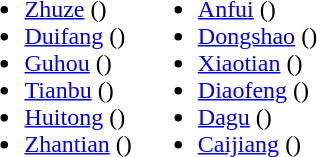<table>
<tr>
<td valign="top"><br><ul><li><a href='#'>Zhuze</a> ()</li><li><a href='#'>Duifang</a> ()</li><li><a href='#'>Guhou</a> ()</li><li><a href='#'>Tianbu</a> ()</li><li><a href='#'>Huitong</a> ()</li><li><a href='#'>Zhantian</a> ()</li></ul></td>
<td valign="top"><br><ul><li><a href='#'>Anfui</a> ()</li><li><a href='#'>Dongshao</a> ()</li><li><a href='#'>Xiaotian</a> ()</li><li><a href='#'>Diaofeng</a> ()</li><li><a href='#'>Dagu</a> ()</li><li><a href='#'>Caijiang</a> ()</li></ul></td>
</tr>
</table>
